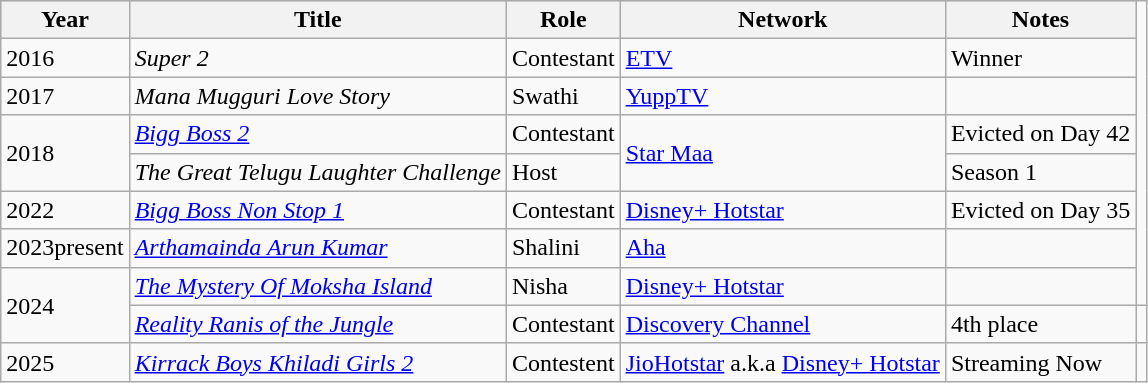<table class="wikitable sortable">
<tr style="background:#ccc;">
<th>Year</th>
<th>Title</th>
<th>Role</th>
<th>Network</th>
<th>Notes</th>
</tr>
<tr>
<td>2016</td>
<td><em>Super 2</em></td>
<td>Contestant</td>
<td><a href='#'>ETV</a></td>
<td>Winner</td>
</tr>
<tr>
<td>2017</td>
<td><em>Mana Mugguri Love Story</em></td>
<td>Swathi</td>
<td><a href='#'>YuppTV</a></td>
<td></td>
</tr>
<tr>
<td rowspan="2">2018</td>
<td><a href='#'><em>Bigg Boss 2</em></a></td>
<td>Contestant</td>
<td rowspan="2"><a href='#'>Star Maa</a></td>
<td>Evicted on Day 42</td>
</tr>
<tr>
<td><em>The Great Telugu Laughter Challenge</em></td>
<td>Host</td>
<td>Season 1</td>
</tr>
<tr>
<td>2022</td>
<td><em><a href='#'>Bigg Boss Non Stop 1</a></em></td>
<td>Contestant</td>
<td><a href='#'>Disney+ Hotstar</a></td>
<td>Evicted on Day 35</td>
</tr>
<tr>
<td>2023present</td>
<td><em><a href='#'>Arthamainda Arun Kumar</a></em></td>
<td>Shalini</td>
<td><a href='#'>Aha</a></td>
<td></td>
</tr>
<tr>
<td rowspan="2">2024</td>
<td><em><a href='#'>The Mystery Of Moksha Island</a></em></td>
<td>Nisha</td>
<td><a href='#'>Disney+ Hotstar</a></td>
<td></td>
</tr>
<tr>
<td><em><a href='#'>Reality Ranis of the Jungle</a></em></td>
<td>Contestant</td>
<td><a href='#'>Discovery Channel</a></td>
<td>4th place</td>
<td></td>
</tr>
<tr>
<td rowspan="3">2025</td>
<td><em><a href='#'>Kirrack Boys Khiladi Girls 2</a></em></td>
<td>Contestent</td>
<td><a href='#'>JioHotstar</a> a.k.a <a href='#'>Disney+ Hotstar</a></td>
<td>Streaming Now</td>
</tr>
</table>
